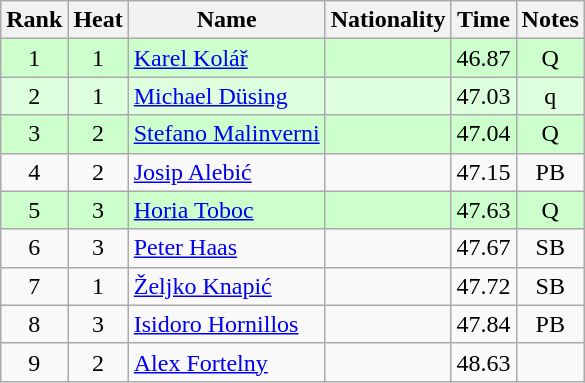<table class="wikitable sortable" style="text-align:center">
<tr>
<th>Rank</th>
<th>Heat</th>
<th>Name</th>
<th>Nationality</th>
<th>Time</th>
<th>Notes</th>
</tr>
<tr bgcolor=ccffcc>
<td>1</td>
<td>1</td>
<td align="left"><a href='#'>Karel Kolář</a></td>
<td align=left></td>
<td>46.87</td>
<td>Q</td>
</tr>
<tr bgcolor=ddffdd>
<td>2</td>
<td>1</td>
<td align="left"><a href='#'>Michael Düsing</a></td>
<td align=left></td>
<td>47.03</td>
<td>q</td>
</tr>
<tr bgcolor=ccffcc>
<td>3</td>
<td>2</td>
<td align="left"><a href='#'>Stefano Malinverni</a></td>
<td align=left></td>
<td>47.04</td>
<td>Q</td>
</tr>
<tr>
<td>4</td>
<td>2</td>
<td align="left"><a href='#'>Josip Alebić</a></td>
<td align=left></td>
<td>47.15</td>
<td>PB</td>
</tr>
<tr bgcolor=ccffcc>
<td>5</td>
<td>3</td>
<td align="left"><a href='#'>Horia Toboc</a></td>
<td align=left></td>
<td>47.63</td>
<td>Q</td>
</tr>
<tr>
<td>6</td>
<td>3</td>
<td align="left"><a href='#'>Peter Haas</a></td>
<td align=left></td>
<td>47.67</td>
<td>SB</td>
</tr>
<tr>
<td>7</td>
<td>1</td>
<td align="left"><a href='#'>Željko Knapić</a></td>
<td align=left></td>
<td>47.72</td>
<td>SB</td>
</tr>
<tr>
<td>8</td>
<td>3</td>
<td align="left"><a href='#'>Isidoro Hornillos</a></td>
<td align=left></td>
<td>47.84</td>
<td>PB</td>
</tr>
<tr>
<td>9</td>
<td>2</td>
<td align="left"><a href='#'>Alex Fortelny</a></td>
<td align=left></td>
<td>48.63</td>
<td></td>
</tr>
</table>
